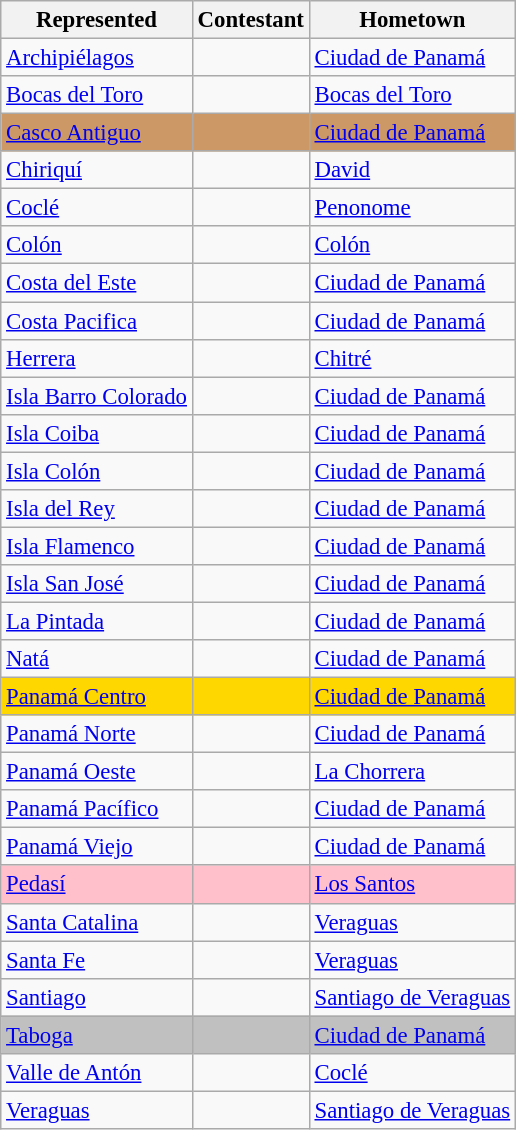<table class="wikitable sortable" style="font-size: 95%;">
<tr>
<th>Represented</th>
<th>Contestant</th>
<th>Hometown</th>
</tr>
<tr>
<td><a href='#'>Archipiélagos</a></td>
<td></td>
<td><a href='#'>Ciudad de Panamá</a></td>
</tr>
<tr>
<td><a href='#'>Bocas del Toro</a></td>
<td></td>
<td><a href='#'>Bocas del Toro</a></td>
</tr>
<tr bgcolor=#cc9966>
<td><a href='#'>Casco Antiguo</a></td>
<td></td>
<td><a href='#'>Ciudad de Panamá</a></td>
</tr>
<tr>
<td><a href='#'>Chiriquí</a></td>
<td></td>
<td><a href='#'>David</a></td>
</tr>
<tr>
<td><a href='#'>Coclé</a></td>
<td></td>
<td><a href='#'>Penonome</a></td>
</tr>
<tr>
<td><a href='#'>Colón</a></td>
<td></td>
<td><a href='#'>Colón</a></td>
</tr>
<tr>
<td><a href='#'>Costa del Este</a></td>
<td></td>
<td><a href='#'>Ciudad de Panamá</a></td>
</tr>
<tr>
<td><a href='#'>Costa Pacifica</a></td>
<td></td>
<td><a href='#'>Ciudad de Panamá</a></td>
</tr>
<tr>
<td><a href='#'>Herrera</a></td>
<td></td>
<td><a href='#'>Chitré</a></td>
</tr>
<tr>
<td><a href='#'>Isla Barro Colorado</a></td>
<td></td>
<td><a href='#'>Ciudad de Panamá</a></td>
</tr>
<tr>
<td><a href='#'>Isla Coiba</a></td>
<td></td>
<td><a href='#'>Ciudad de Panamá</a></td>
</tr>
<tr>
<td><a href='#'>Isla Colón</a></td>
<td></td>
<td><a href='#'>Ciudad de Panamá</a></td>
</tr>
<tr>
<td><a href='#'>Isla del Rey</a></td>
<td></td>
<td><a href='#'>Ciudad de Panamá</a></td>
</tr>
<tr>
<td><a href='#'>Isla Flamenco</a></td>
<td></td>
<td><a href='#'>Ciudad de Panamá</a></td>
</tr>
<tr>
<td><a href='#'>Isla San José</a></td>
<td></td>
<td><a href='#'>Ciudad de Panamá</a></td>
</tr>
<tr>
<td><a href='#'>La Pintada</a></td>
<td></td>
<td><a href='#'>Ciudad de Panamá</a></td>
</tr>
<tr>
<td><a href='#'>Natá</a></td>
<td></td>
<td><a href='#'>Ciudad de Panamá</a></td>
</tr>
<tr bgcolor=gold>
<td><a href='#'>Panamá Centro</a></td>
<td></td>
<td><a href='#'>Ciudad de Panamá</a></td>
</tr>
<tr>
<td><a href='#'>Panamá Norte</a></td>
<td></td>
<td><a href='#'>Ciudad de Panamá</a></td>
</tr>
<tr>
<td><a href='#'>Panamá Oeste</a></td>
<td></td>
<td><a href='#'>La Chorrera</a></td>
</tr>
<tr>
<td><a href='#'>Panamá Pacífico</a></td>
<td></td>
<td><a href='#'>Ciudad de Panamá</a></td>
</tr>
<tr>
<td><a href='#'>Panamá Viejo</a></td>
<td></td>
<td><a href='#'>Ciudad de Panamá</a></td>
</tr>
<tr bgcolor=pink>
<td><a href='#'>Pedasí</a></td>
<td></td>
<td><a href='#'>Los Santos</a></td>
</tr>
<tr>
<td><a href='#'>Santa Catalina</a></td>
<td></td>
<td><a href='#'>Veraguas</a></td>
</tr>
<tr>
<td><a href='#'>Santa Fe</a></td>
<td></td>
<td><a href='#'>Veraguas</a></td>
</tr>
<tr>
<td><a href='#'>Santiago</a></td>
<td></td>
<td><a href='#'>Santiago de Veraguas</a></td>
</tr>
<tr bgcolor=silver>
<td><a href='#'>Taboga</a></td>
<td></td>
<td><a href='#'>Ciudad de Panamá</a></td>
</tr>
<tr>
<td><a href='#'>Valle de Antón</a></td>
<td></td>
<td><a href='#'>Coclé</a></td>
</tr>
<tr>
<td><a href='#'>Veraguas</a></td>
<td></td>
<td><a href='#'>Santiago de Veraguas</a></td>
</tr>
</table>
